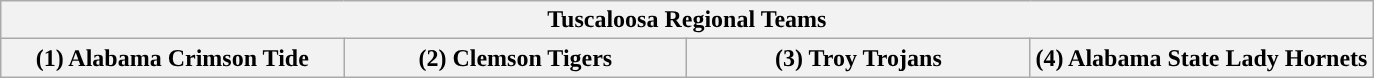<table class="wikitable">
<tr>
<th colspan=4>Tuscaloosa Regional Teams</th>
</tr>
<tr>
<th style="width: 25%; ">(1) Alabama Crimson Tide</th>
<th style="width: 25%; ">(2) Clemson Tigers</th>
<th style="width: 25%; ">(3) Troy Trojans</th>
<th style="width: 25%; ">(4) Alabama State Lady Hornets</th>
</tr>
</table>
